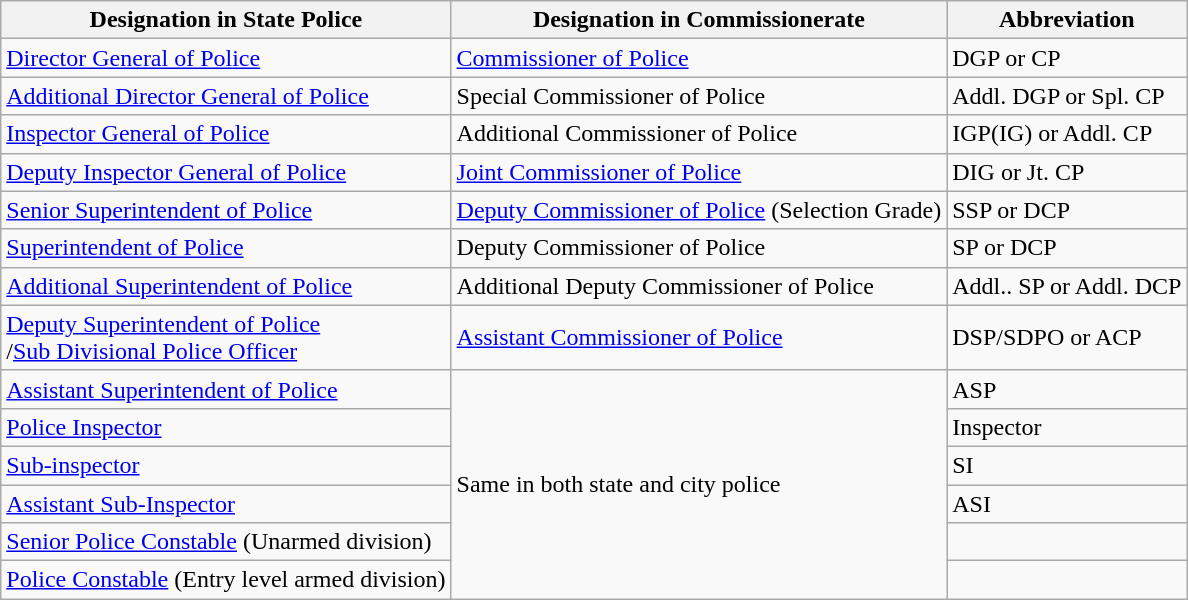<table class="wikitable">
<tr>
<th>Designation in State Police</th>
<th>Designation in Commissionerate</th>
<th>Abbreviation</th>
</tr>
<tr>
<td><a href='#'>Director General of Police</a></td>
<td><a href='#'>Commissioner of Police</a></td>
<td>DGP or CP</td>
</tr>
<tr>
<td><a href='#'>Additional Director General of Police</a></td>
<td>Special Commissioner of Police</td>
<td>Addl. DGP or Spl. CP</td>
</tr>
<tr>
<td><a href='#'>Inspector General of Police</a></td>
<td>Additional Commissioner of Police</td>
<td>IGP(IG) or Addl. CP</td>
</tr>
<tr>
<td><a href='#'>Deputy Inspector General of Police</a></td>
<td><a href='#'>Joint Commissioner of Police</a></td>
<td>DIG or Jt. CP</td>
</tr>
<tr>
<td><a href='#'>Senior Superintendent of Police</a></td>
<td><a href='#'>Deputy Commissioner of Police</a> (Selection Grade)</td>
<td>SSP or DCP</td>
</tr>
<tr>
<td><a href='#'>Superintendent of Police</a></td>
<td>Deputy Commissioner of Police</td>
<td>SP or DCP</td>
</tr>
<tr>
<td><a href='#'>Additional Superintendent of Police</a></td>
<td>Additional Deputy Commissioner of Police</td>
<td>Addl.. SP or Addl. DCP</td>
</tr>
<tr>
<td><a href='#'>Deputy Superintendent of Police</a><br>/<a href='#'>Sub Divisional Police Officer</a></td>
<td><a href='#'>Assistant Commissioner of Police</a></td>
<td>DSP/SDPO or ACP</td>
</tr>
<tr>
<td><a href='#'>Assistant Superintendent of Police</a></td>
<td rowspan=6>Same in both state and city police</td>
<td>ASP</td>
</tr>
<tr>
<td><a href='#'>Police Inspector</a></td>
<td>Inspector</td>
</tr>
<tr>
<td><a href='#'>Sub-inspector</a></td>
<td>SI</td>
</tr>
<tr>
<td><a href='#'>Assistant Sub-Inspector</a></td>
<td>ASI</td>
</tr>
<tr>
<td><a href='#'>Senior Police Constable</a> (Unarmed division)</td>
<td></td>
</tr>
<tr>
<td><a href='#'>Police Constable</a> (Entry level armed division)</td>
<td></td>
</tr>
</table>
